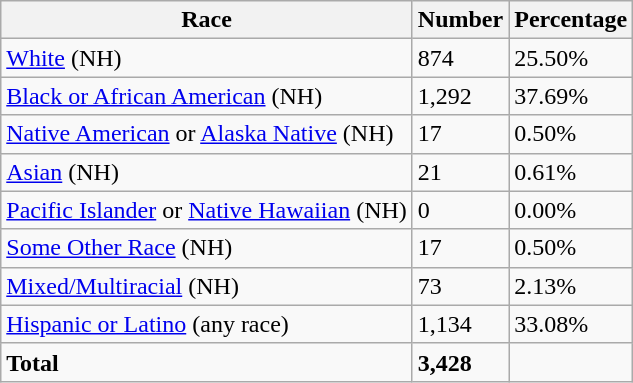<table class="wikitable">
<tr>
<th>Race</th>
<th>Number</th>
<th>Percentage</th>
</tr>
<tr>
<td><a href='#'>White</a> (NH)</td>
<td>874</td>
<td>25.50%</td>
</tr>
<tr>
<td><a href='#'>Black or African American</a> (NH)</td>
<td>1,292</td>
<td>37.69%</td>
</tr>
<tr>
<td><a href='#'>Native American</a> or <a href='#'>Alaska Native</a> (NH)</td>
<td>17</td>
<td>0.50%</td>
</tr>
<tr>
<td><a href='#'>Asian</a> (NH)</td>
<td>21</td>
<td>0.61%</td>
</tr>
<tr>
<td><a href='#'>Pacific Islander</a> or <a href='#'>Native Hawaiian</a> (NH)</td>
<td>0</td>
<td>0.00%</td>
</tr>
<tr>
<td><a href='#'>Some Other Race</a> (NH)</td>
<td>17</td>
<td>0.50%</td>
</tr>
<tr>
<td><a href='#'>Mixed/Multiracial</a> (NH)</td>
<td>73</td>
<td>2.13%</td>
</tr>
<tr>
<td><a href='#'>Hispanic or Latino</a> (any race)</td>
<td>1,134</td>
<td>33.08%</td>
</tr>
<tr>
<td><strong>Total</strong></td>
<td><strong>3,428</strong></td>
</tr>
</table>
